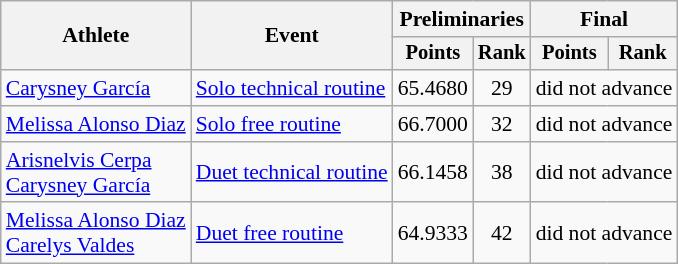<table class=wikitable style="font-size:90%">
<tr>
<th rowspan="2">Athlete</th>
<th rowspan="2">Event</th>
<th colspan="2">Preliminaries</th>
<th colspan="2">Final</th>
</tr>
<tr style="font-size:95%">
<th>Points</th>
<th>Rank</th>
<th>Points</th>
<th>Rank</th>
</tr>
<tr align=center>
<td align=left><a href='#'>Carysney García</a></td>
<td align=left><a href='#'>Solo technical routine</a></td>
<td>65.4680</td>
<td>29</td>
<td colspan=2>did not advance</td>
</tr>
<tr align=center>
<td align=left><a href='#'>Melissa Alonso Diaz</a></td>
<td align=left><a href='#'>Solo free routine</a></td>
<td>66.7000</td>
<td>32</td>
<td colspan=2>did not advance</td>
</tr>
<tr align=center>
<td align=left><a href='#'>Arisnelvis Cerpa</a><br><a href='#'>Carysney García</a></td>
<td align=left><a href='#'>Duet technical routine</a></td>
<td>66.1458</td>
<td>38</td>
<td colspan=2>did not advance</td>
</tr>
<tr align=center>
<td align=left><a href='#'>Melissa Alonso Diaz</a><br><a href='#'>Carelys Valdes</a></td>
<td align=left><a href='#'>Duet free routine</a></td>
<td>64.9333</td>
<td>42</td>
<td colspan=2>did not advance</td>
</tr>
</table>
